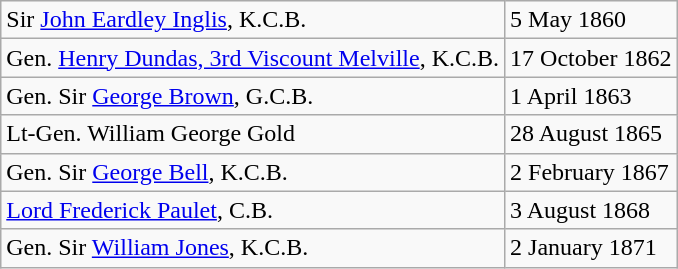<table class= "wikitable">
<tr>
<td>Sir <a href='#'>John Eardley Inglis</a>, K.C.B.</td>
<td>5 May 1860</td>
</tr>
<tr>
<td>Gen. <a href='#'>Henry Dundas, 3rd Viscount Melville</a>, K.C.B.</td>
<td>17 October 1862</td>
</tr>
<tr>
<td>Gen. Sir <a href='#'>George Brown</a>, G.C.B.</td>
<td>1 April 1863</td>
</tr>
<tr>
<td>Lt-Gen. William George Gold</td>
<td>28 August 1865</td>
</tr>
<tr>
<td>Gen. Sir <a href='#'>George Bell</a>, K.C.B.</td>
<td>2 February 1867</td>
</tr>
<tr>
<td><a href='#'>Lord Frederick Paulet</a>, C.B.</td>
<td>3 August 1868</td>
</tr>
<tr>
<td>Gen. Sir <a href='#'>William Jones</a>, K.C.B.</td>
<td>2 January 1871</td>
</tr>
</table>
